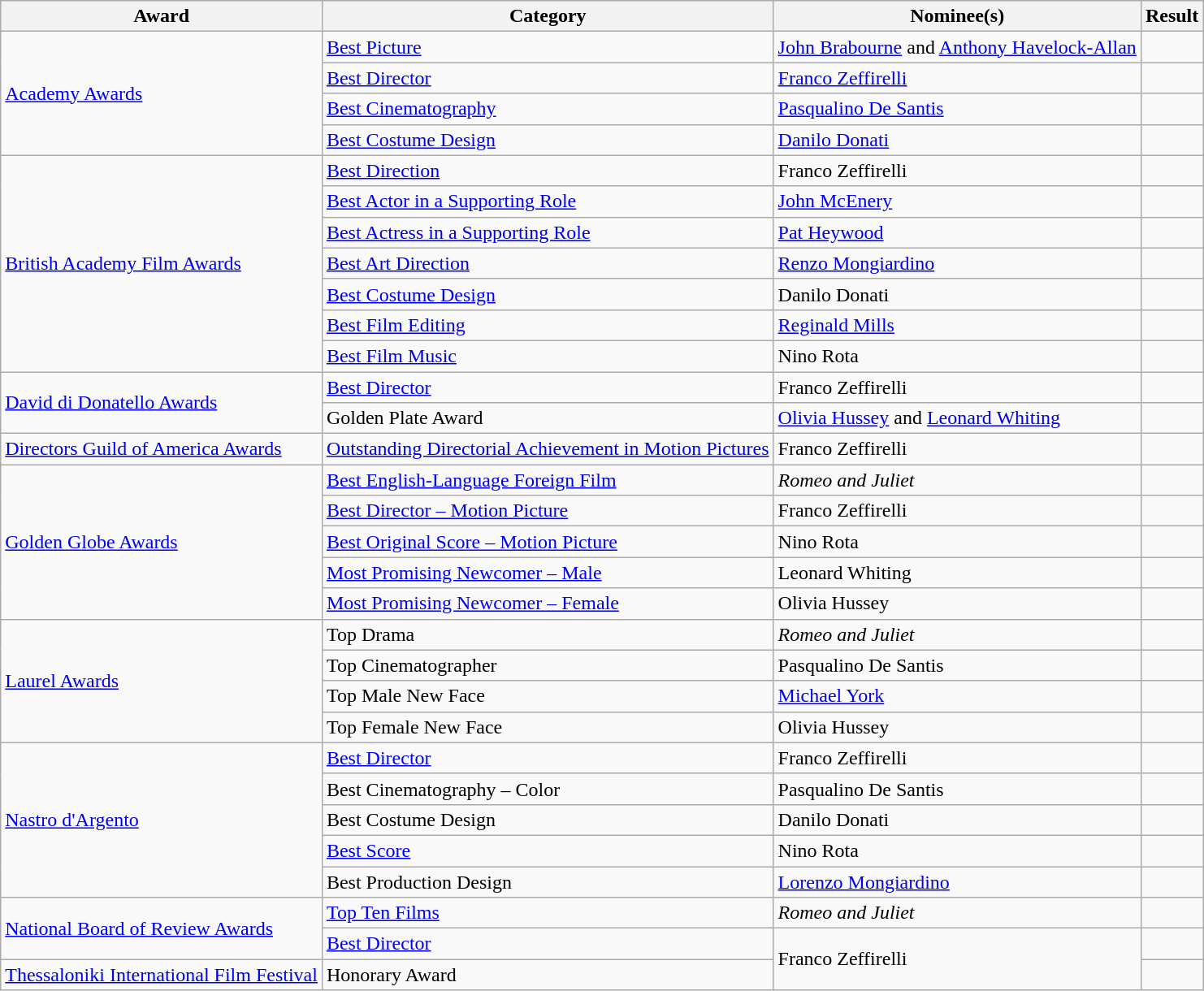<table class="wikitable plainrowheaders">
<tr>
<th>Award</th>
<th>Category</th>
<th>Nominee(s)</th>
<th>Result</th>
</tr>
<tr>
<td rowspan="4"><a href='#'>Academy Awards</a></td>
<td><a href='#'>Best Picture</a></td>
<td><a href='#'>John Brabourne</a> and <a href='#'>Anthony Havelock-Allan</a></td>
<td></td>
</tr>
<tr>
<td><a href='#'>Best Director</a></td>
<td><a href='#'>Franco Zeffirelli</a></td>
<td></td>
</tr>
<tr>
<td><a href='#'>Best Cinematography</a></td>
<td><a href='#'>Pasqualino De Santis</a></td>
<td></td>
</tr>
<tr>
<td><a href='#'>Best Costume Design</a></td>
<td><a href='#'>Danilo Donati</a></td>
<td></td>
</tr>
<tr>
<td rowspan="7"><a href='#'>British Academy Film Awards</a></td>
<td><a href='#'>Best Direction</a></td>
<td>Franco Zeffirelli</td>
<td></td>
</tr>
<tr>
<td><a href='#'>Best Actor in a Supporting Role</a></td>
<td><a href='#'>John McEnery</a></td>
<td></td>
</tr>
<tr>
<td><a href='#'>Best Actress in a Supporting Role</a></td>
<td><a href='#'>Pat Heywood</a></td>
<td></td>
</tr>
<tr>
<td><a href='#'>Best Art Direction</a></td>
<td><a href='#'>Renzo Mongiardino</a></td>
<td></td>
</tr>
<tr>
<td><a href='#'>Best Costume Design</a></td>
<td>Danilo Donati</td>
<td></td>
</tr>
<tr>
<td><a href='#'>Best Film Editing</a></td>
<td><a href='#'>Reginald Mills</a></td>
<td></td>
</tr>
<tr>
<td><a href='#'>Best Film Music</a></td>
<td>Nino Rota</td>
<td></td>
</tr>
<tr>
<td rowspan="2"><a href='#'>David di Donatello Awards</a></td>
<td><a href='#'>Best Director</a></td>
<td>Franco Zeffirelli</td>
<td></td>
</tr>
<tr>
<td>Golden Plate Award</td>
<td><a href='#'>Olivia Hussey</a> and <a href='#'>Leonard Whiting</a></td>
<td></td>
</tr>
<tr>
<td><a href='#'>Directors Guild of America Awards</a></td>
<td><a href='#'>Outstanding Directorial Achievement in Motion Pictures</a></td>
<td>Franco Zeffirelli</td>
<td></td>
</tr>
<tr>
<td rowspan="5"><a href='#'>Golden Globe Awards</a></td>
<td><a href='#'>Best English-Language Foreign Film</a></td>
<td><em>Romeo and Juliet</em></td>
<td></td>
</tr>
<tr>
<td><a href='#'>Best Director – Motion Picture</a></td>
<td>Franco Zeffirelli</td>
<td></td>
</tr>
<tr>
<td><a href='#'>Best Original Score – Motion Picture</a></td>
<td>Nino Rota</td>
<td></td>
</tr>
<tr>
<td><a href='#'>Most Promising Newcomer – Male</a></td>
<td>Leonard Whiting</td>
<td></td>
</tr>
<tr>
<td><a href='#'>Most Promising Newcomer – Female</a></td>
<td>Olivia Hussey</td>
<td></td>
</tr>
<tr>
<td rowspan="4"><a href='#'>Laurel Awards</a></td>
<td>Top Drama</td>
<td><em>Romeo and Juliet</em></td>
<td></td>
</tr>
<tr>
<td>Top Cinematographer</td>
<td>Pasqualino De Santis</td>
<td></td>
</tr>
<tr>
<td>Top Male New Face</td>
<td><a href='#'>Michael York</a></td>
<td></td>
</tr>
<tr>
<td>Top Female New Face</td>
<td>Olivia Hussey</td>
<td></td>
</tr>
<tr>
<td rowspan="5"><a href='#'>Nastro d'Argento</a></td>
<td><a href='#'>Best Director</a></td>
<td>Franco Zeffirelli</td>
<td></td>
</tr>
<tr>
<td>Best Cinematography – Color</td>
<td>Pasqualino De Santis</td>
<td></td>
</tr>
<tr>
<td>Best Costume Design</td>
<td>Danilo Donati</td>
<td></td>
</tr>
<tr>
<td><a href='#'>Best Score</a></td>
<td>Nino Rota</td>
<td></td>
</tr>
<tr>
<td>Best Production Design</td>
<td><a href='#'>Lorenzo Mongiardino</a></td>
<td></td>
</tr>
<tr>
<td rowspan="2"><a href='#'>National Board of Review Awards</a></td>
<td><a href='#'>Top Ten Films</a></td>
<td><em>Romeo and Juliet</em></td>
<td></td>
</tr>
<tr>
<td><a href='#'>Best Director</a></td>
<td rowspan="2">Franco Zeffirelli</td>
<td></td>
</tr>
<tr>
<td><a href='#'>Thessaloniki International Film Festival</a></td>
<td>Honorary Award</td>
<td></td>
</tr>
</table>
